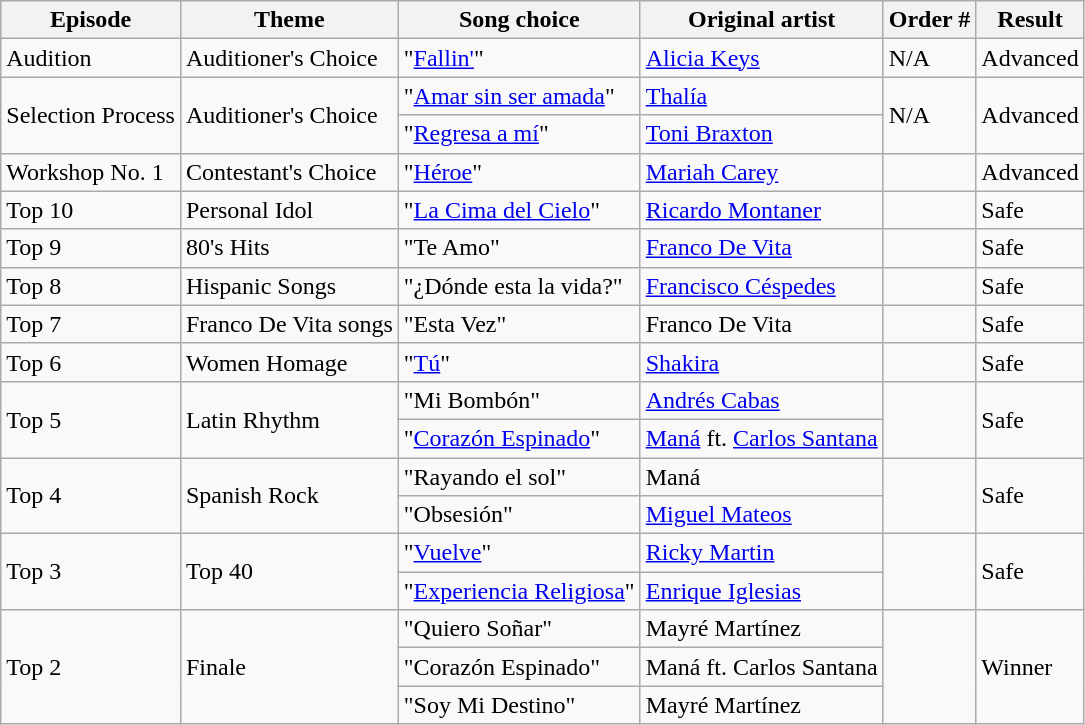<table class="wikitable">
<tr>
<th>Episode</th>
<th>Theme</th>
<th>Song choice</th>
<th>Original artist</th>
<th>Order #</th>
<th>Result</th>
</tr>
<tr>
<td>Audition</td>
<td>Auditioner's Choice</td>
<td>"<a href='#'>Fallin'</a>"</td>
<td><a href='#'>Alicia Keys</a></td>
<td>N/A</td>
<td>Advanced</td>
</tr>
<tr>
<td rowspan="2">Selection Process</td>
<td rowspan="2">Auditioner's Choice</td>
<td>"<a href='#'>Amar sin ser amada</a>"</td>
<td><a href='#'>Thalía</a></td>
<td rowspan="2">N/A</td>
<td rowspan="2">Advanced</td>
</tr>
<tr>
<td>"<a href='#'>Regresa a mí</a>"</td>
<td><a href='#'>Toni Braxton</a></td>
</tr>
<tr>
<td>Workshop No. 1</td>
<td>Contestant's Choice</td>
<td>"<a href='#'>Héroe</a>"</td>
<td><a href='#'>Mariah Carey</a></td>
<td></td>
<td>Advanced</td>
</tr>
<tr>
<td>Top 10</td>
<td>Personal Idol</td>
<td>"<a href='#'>La Cima del Cielo</a>"</td>
<td><a href='#'>Ricardo Montaner</a></td>
<td></td>
<td>Safe</td>
</tr>
<tr>
<td>Top 9</td>
<td>80's Hits</td>
<td>"Te Amo"</td>
<td><a href='#'>Franco De Vita</a></td>
<td></td>
<td>Safe</td>
</tr>
<tr>
<td>Top 8</td>
<td>Hispanic Songs</td>
<td>"¿Dónde esta la vida?"</td>
<td><a href='#'>Francisco Céspedes</a></td>
<td></td>
<td>Safe</td>
</tr>
<tr>
<td>Top 7</td>
<td>Franco De Vita songs</td>
<td>"Esta Vez"</td>
<td>Franco De Vita</td>
<td></td>
<td>Safe</td>
</tr>
<tr>
<td>Top 6</td>
<td>Women Homage</td>
<td>"<a href='#'>Tú</a>"</td>
<td><a href='#'>Shakira</a></td>
<td></td>
<td>Safe</td>
</tr>
<tr>
<td rowspan="2">Top 5</td>
<td rowspan="2">Latin Rhythm</td>
<td>"Mi Bombón"</td>
<td><a href='#'>Andrés Cabas</a></td>
<td rowspan="2"></td>
<td rowspan="2">Safe</td>
</tr>
<tr>
<td>"<a href='#'>Corazón Espinado</a>"</td>
<td><a href='#'>Maná</a> ft. <a href='#'>Carlos Santana</a></td>
</tr>
<tr>
<td rowspan="2">Top 4</td>
<td rowspan="2">Spanish Rock</td>
<td>"Rayando el sol"</td>
<td>Maná</td>
<td rowspan="2"></td>
<td rowspan="2">Safe</td>
</tr>
<tr>
<td>"Obsesión"</td>
<td><a href='#'>Miguel Mateos</a></td>
</tr>
<tr>
<td rowspan="2">Top 3</td>
<td rowspan="2">Top 40</td>
<td>"<a href='#'>Vuelve</a>"</td>
<td><a href='#'>Ricky Martin</a></td>
<td rowspan="2"></td>
<td rowspan="2">Safe</td>
</tr>
<tr>
<td>"<a href='#'>Experiencia Religiosa</a>"</td>
<td><a href='#'>Enrique Iglesias</a></td>
</tr>
<tr>
<td rowspan="3">Top 2</td>
<td rowspan="3">Finale</td>
<td>"Quiero Soñar"</td>
<td>Mayré Martínez</td>
<td rowspan="3"></td>
<td rowspan="3">Winner</td>
</tr>
<tr>
<td>"Corazón Espinado"</td>
<td>Maná ft. Carlos Santana</td>
</tr>
<tr>
<td>"Soy Mi Destino"</td>
<td>Mayré Martínez</td>
</tr>
</table>
